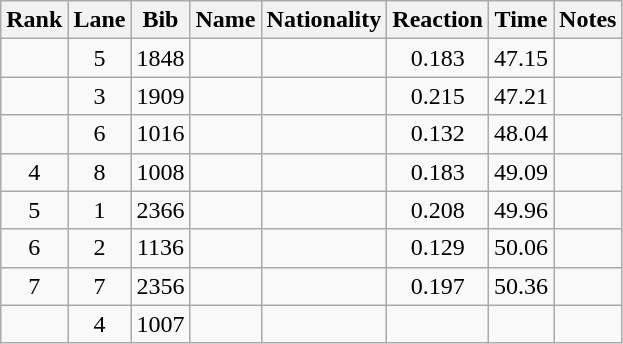<table class="wikitable sortable" style="text-align:center">
<tr>
<th>Rank</th>
<th>Lane</th>
<th>Bib</th>
<th>Name</th>
<th>Nationality</th>
<th>Reaction</th>
<th>Time</th>
<th>Notes</th>
</tr>
<tr>
<td></td>
<td>5</td>
<td>1848</td>
<td align=left></td>
<td align=left></td>
<td>0.183</td>
<td>47.15</td>
<td></td>
</tr>
<tr>
<td></td>
<td>3</td>
<td>1909</td>
<td align=left></td>
<td align=left></td>
<td>0.215</td>
<td>47.21</td>
<td></td>
</tr>
<tr>
<td></td>
<td>6</td>
<td>1016</td>
<td align=left></td>
<td align=left></td>
<td>0.132</td>
<td>48.04</td>
<td></td>
</tr>
<tr>
<td>4</td>
<td>8</td>
<td>1008</td>
<td align=left></td>
<td align=left></td>
<td>0.183</td>
<td>49.09</td>
<td></td>
</tr>
<tr>
<td>5</td>
<td>1</td>
<td>2366</td>
<td align=left></td>
<td align=left></td>
<td>0.208</td>
<td>49.96</td>
<td></td>
</tr>
<tr>
<td>6</td>
<td>2</td>
<td>1136</td>
<td align=left></td>
<td align=left></td>
<td>0.129</td>
<td>50.06</td>
<td></td>
</tr>
<tr>
<td>7</td>
<td>7</td>
<td>2356</td>
<td align=left></td>
<td align=left></td>
<td>0.197</td>
<td>50.36</td>
<td></td>
</tr>
<tr>
<td></td>
<td>4</td>
<td>1007</td>
<td align=left></td>
<td align=left></td>
<td></td>
<td></td>
<td><strong></strong></td>
</tr>
</table>
